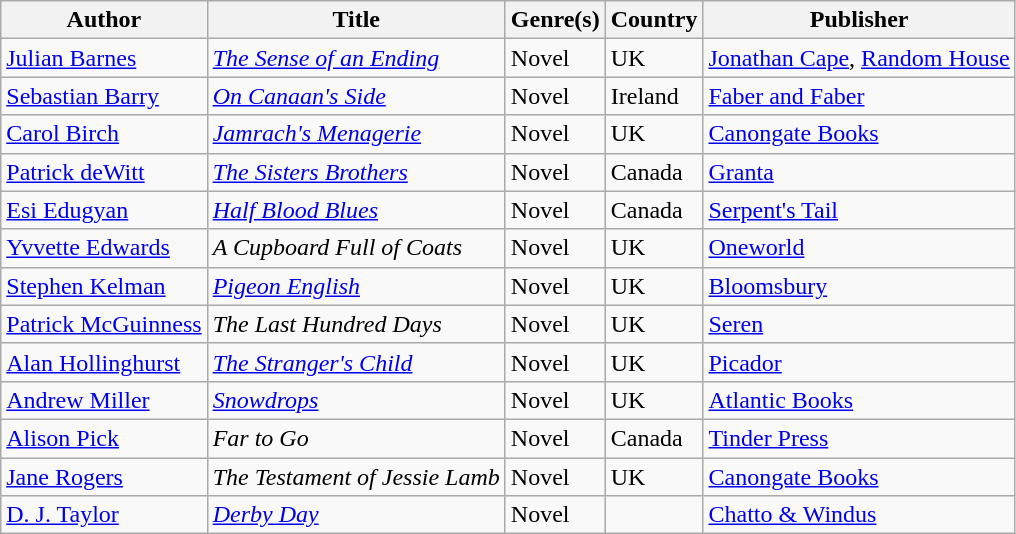<table class="wikitable">
<tr>
<th>Author</th>
<th>Title</th>
<th>Genre(s)</th>
<th>Country</th>
<th>Publisher</th>
</tr>
<tr>
<td><a href='#'>Julian Barnes</a></td>
<td><em><a href='#'>The Sense of an Ending</a></em></td>
<td>Novel</td>
<td>UK</td>
<td><a href='#'>Jonathan Cape</a>,  <a href='#'>Random House</a></td>
</tr>
<tr>
<td><a href='#'>Sebastian Barry</a></td>
<td><em><a href='#'>On Canaan's Side</a></em></td>
<td>Novel</td>
<td>Ireland</td>
<td><a href='#'>Faber and Faber</a></td>
</tr>
<tr>
<td><a href='#'>Carol Birch</a></td>
<td><em><a href='#'>Jamrach's Menagerie</a></em></td>
<td>Novel</td>
<td>UK</td>
<td><a href='#'>Canongate Books</a></td>
</tr>
<tr>
<td><a href='#'>Patrick deWitt</a></td>
<td><em><a href='#'>The Sisters Brothers</a></em></td>
<td>Novel</td>
<td>Canada</td>
<td><a href='#'>Granta</a></td>
</tr>
<tr>
<td><a href='#'>Esi Edugyan</a></td>
<td><em><a href='#'>Half Blood Blues</a></em></td>
<td>Novel</td>
<td>Canada</td>
<td><a href='#'>Serpent's Tail</a></td>
</tr>
<tr>
<td><a href='#'>Yvvette Edwards</a></td>
<td><em>A Cupboard Full of Coats</em></td>
<td>Novel</td>
<td>UK</td>
<td><a href='#'>Oneworld</a></td>
</tr>
<tr>
<td><a href='#'>Stephen Kelman</a></td>
<td><em><a href='#'>Pigeon English</a></em></td>
<td>Novel</td>
<td>UK</td>
<td><a href='#'>Bloomsbury</a></td>
</tr>
<tr>
<td><a href='#'>Patrick McGuinness</a></td>
<td><em>The Last Hundred Days</em></td>
<td>Novel</td>
<td>UK</td>
<td><a href='#'>Seren</a></td>
</tr>
<tr>
<td><a href='#'>Alan Hollinghurst</a></td>
<td><em><a href='#'>The Stranger's Child</a></em></td>
<td>Novel</td>
<td>UK</td>
<td><a href='#'>Picador</a></td>
</tr>
<tr>
<td><a href='#'>Andrew Miller</a></td>
<td><em><a href='#'>Snowdrops</a></em></td>
<td>Novel</td>
<td>UK</td>
<td><a href='#'>Atlantic Books</a></td>
</tr>
<tr>
<td><a href='#'>Alison Pick</a></td>
<td><em>Far to Go</em></td>
<td>Novel</td>
<td>Canada</td>
<td><a href='#'>Tinder Press</a></td>
</tr>
<tr>
<td><a href='#'>Jane Rogers</a></td>
<td><em>The Testament of Jessie Lamb</em></td>
<td>Novel</td>
<td>UK</td>
<td><a href='#'>Canongate Books</a></td>
</tr>
<tr>
<td><a href='#'>D. J. Taylor</a></td>
<td><em><a href='#'>Derby Day</a></em></td>
<td>Novel</td>
<td></td>
<td><a href='#'>Chatto & Windus</a></td>
</tr>
</table>
